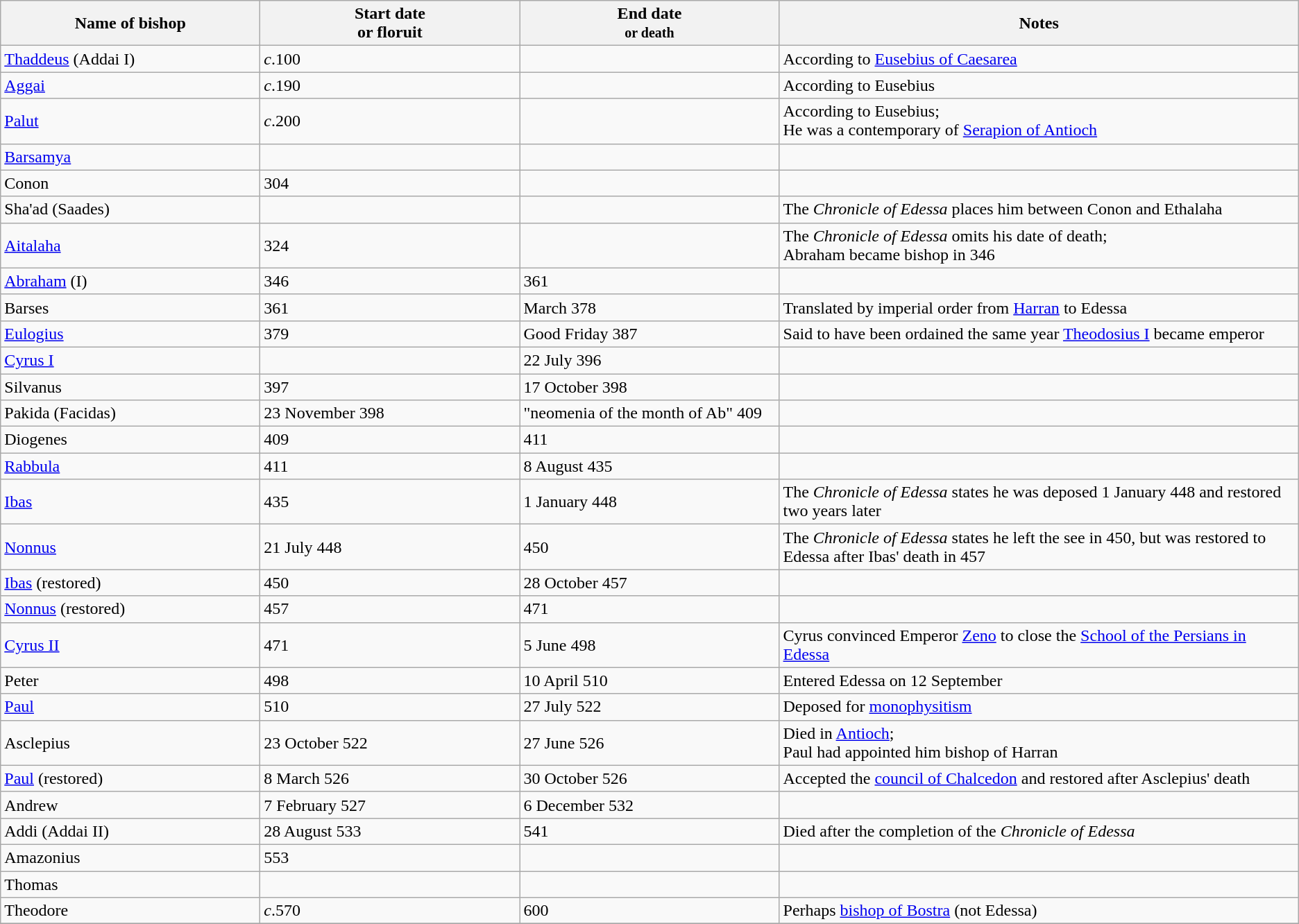<table class="wikitable">
<tr align=left>
<th width="20%">Name of bishop</th>
<th width="20%">Start date<br>or floruit</th>
<th width="20%">End date<br><small>or death</small></th>
<th width="40%">Notes</th>
</tr>
<tr>
<td><a href='#'>Thaddeus</a> (Addai I)</td>
<td><em>c</em>.100</td>
<td></td>
<td>According to <a href='#'>Eusebius of Caesarea</a></td>
</tr>
<tr>
<td><a href='#'>Aggai</a></td>
<td><em>c</em>.190</td>
<td></td>
<td>According to Eusebius</td>
</tr>
<tr>
<td><a href='#'>Palut</a></td>
<td><em>c</em>.200</td>
<td></td>
<td>According to Eusebius;<br>He was a contemporary of <a href='#'>Serapion of Antioch</a></td>
</tr>
<tr>
<td><a href='#'>Barsamya</a></td>
<td></td>
<td></td>
<td></td>
</tr>
<tr>
<td>Conon</td>
<td>304</td>
<td></td>
<td></td>
</tr>
<tr>
<td>Sha'ad (Saades)</td>
<td></td>
<td></td>
<td>The <em>Chronicle of Edessa</em> places him between Conon and Ethalaha</td>
</tr>
<tr>
<td><a href='#'>Aitalaha</a></td>
<td>324</td>
<td></td>
<td>The <em>Chronicle of Edessa</em> omits his date of death;<br>Abraham became bishop in 346</td>
</tr>
<tr>
<td><a href='#'>Abraham</a> (I)</td>
<td>346</td>
<td>361</td>
<td></td>
</tr>
<tr>
<td>Barses</td>
<td>361</td>
<td>March 378</td>
<td>Translated by imperial order from <a href='#'>Harran</a> to Edessa</td>
</tr>
<tr>
<td><a href='#'>Eulogius</a></td>
<td>379</td>
<td>Good Friday 387</td>
<td>Said to have been ordained the same year <a href='#'>Theodosius I</a> became emperor</td>
</tr>
<tr>
<td><a href='#'>Cyrus I</a></td>
<td></td>
<td>22 July 396</td>
<td></td>
</tr>
<tr>
<td>Silvanus</td>
<td>397</td>
<td>17 October 398</td>
<td></td>
</tr>
<tr>
<td>Pakida (Facidas)</td>
<td>23 November 398</td>
<td>"neomenia of the month of Ab" 409</td>
<td></td>
</tr>
<tr>
<td>Diogenes</td>
<td>409</td>
<td>411</td>
<td></td>
</tr>
<tr>
<td><a href='#'>Rabbula</a></td>
<td>411</td>
<td>8 August 435</td>
<td></td>
</tr>
<tr>
<td><a href='#'>Ibas</a></td>
<td>435</td>
<td>1 January 448</td>
<td>The <em>Chronicle of Edessa</em> states he was deposed 1 January 448 and restored two years later</td>
</tr>
<tr>
<td><a href='#'>Nonnus</a></td>
<td>21 July 448</td>
<td>450</td>
<td>The <em>Chronicle of Edessa</em> states he left the see in 450, but was restored to Edessa after Ibas' death in 457</td>
</tr>
<tr>
<td><a href='#'>Ibas</a> (restored)</td>
<td>450</td>
<td>28 October 457</td>
<td></td>
</tr>
<tr>
<td><a href='#'>Nonnus</a> (restored)</td>
<td>457</td>
<td>471</td>
<td></td>
</tr>
<tr>
<td><a href='#'>Cyrus II</a></td>
<td>471</td>
<td>5 June 498</td>
<td>Cyrus convinced Emperor <a href='#'>Zeno</a> to close the <a href='#'>School of the Persians in Edessa</a></td>
</tr>
<tr>
<td>Peter</td>
<td>498</td>
<td>10 April 510</td>
<td>Entered Edessa on 12 September</td>
</tr>
<tr>
<td><a href='#'>Paul</a></td>
<td>510</td>
<td>27 July 522</td>
<td>Deposed for <a href='#'>monophysitism</a></td>
</tr>
<tr>
<td>Asclepius</td>
<td>23 October 522</td>
<td>27 June 526</td>
<td>Died in <a href='#'>Antioch</a>;<br>Paul had appointed him bishop of Harran</td>
</tr>
<tr>
<td><a href='#'>Paul</a> (restored)</td>
<td>8 March 526</td>
<td>30 October 526</td>
<td>Accepted the <a href='#'>council of Chalcedon</a> and restored after Asclepius' death</td>
</tr>
<tr>
<td>Andrew</td>
<td>7 February 527</td>
<td>6 December 532</td>
<td></td>
</tr>
<tr>
<td>Addi (Addai II)</td>
<td>28 August 533</td>
<td>541</td>
<td>Died after the completion of the <em>Chronicle of Edessa</em></td>
</tr>
<tr>
<td>Amazonius</td>
<td>553</td>
<td></td>
<td></td>
</tr>
<tr>
<td>Thomas</td>
<td></td>
<td></td>
<td></td>
</tr>
<tr>
<td>Theodore</td>
<td><em>c</em>.570</td>
<td>600</td>
<td>Perhaps <a href='#'>bishop of Bostra</a> (not Edessa)</td>
</tr>
<tr>
</tr>
</table>
